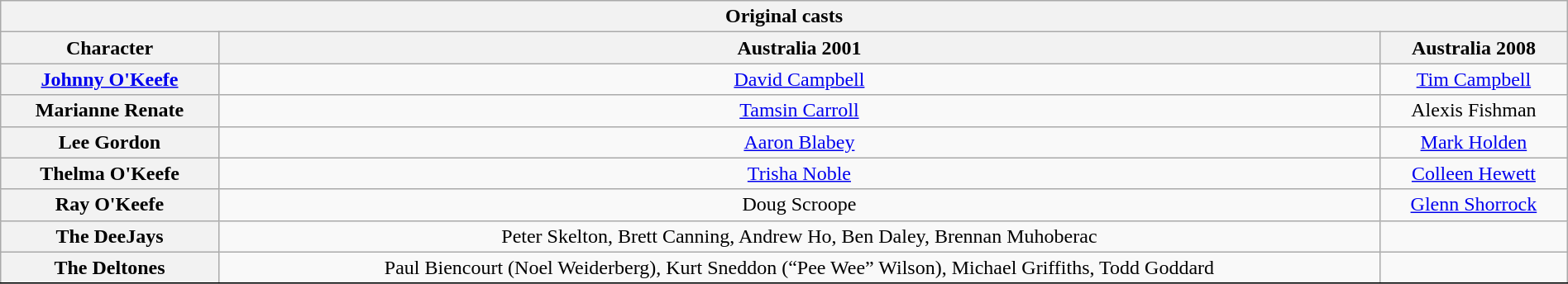<table class="wikitable" style="border:1px solid; width:100%; text-align:center;">
<tr>
<th colspan="3">Original casts</th>
</tr>
<tr>
<th>Character</th>
<th>Australia 2001</th>
<th>Australia 2008</th>
</tr>
<tr>
<th><a href='#'>Johnny O'Keefe</a></th>
<td><a href='#'>David Campbell</a></td>
<td><a href='#'>Tim Campbell</a></td>
</tr>
<tr>
<th>Marianne Renate</th>
<td><a href='#'>Tamsin Carroll</a></td>
<td>Alexis Fishman</td>
</tr>
<tr>
<th>Lee Gordon</th>
<td><a href='#'>Aaron Blabey</a></td>
<td><a href='#'>Mark Holden</a></td>
</tr>
<tr>
<th>Thelma O'Keefe</th>
<td><a href='#'>Trisha Noble</a></td>
<td><a href='#'>Colleen Hewett</a></td>
</tr>
<tr>
<th>Ray O'Keefe</th>
<td>Doug Scroope</td>
<td><a href='#'>Glenn Shorrock</a></td>
</tr>
<tr>
<th>The DeeJays</th>
<td>Peter Skelton, Brett Canning, Andrew Ho, Ben Daley, Brennan Muhoberac</td>
<td></td>
</tr>
<tr>
<th>The Deltones</th>
<td>Paul Biencourt (Noel Weiderberg), Kurt Sneddon (“Pee Wee” Wilson), Michael Griffiths, Todd Goddard</td>
<td></td>
</tr>
<tr>
</tr>
</table>
